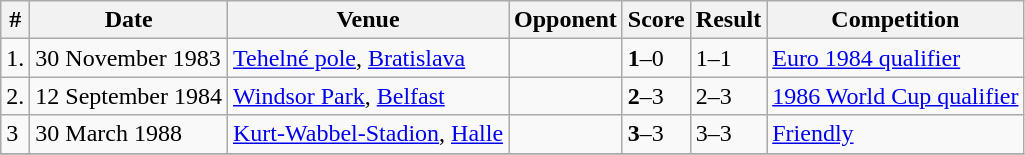<table class="wikitable">
<tr>
<th>#</th>
<th>Date</th>
<th>Venue</th>
<th>Opponent</th>
<th>Score</th>
<th>Result</th>
<th>Competition</th>
</tr>
<tr>
<td>1.</td>
<td>30 November 1983</td>
<td><a href='#'>Tehelné pole</a>, <a href='#'>Bratislava</a></td>
<td></td>
<td><strong>1</strong>–0</td>
<td>1–1</td>
<td><a href='#'>Euro 1984 qualifier</a></td>
</tr>
<tr>
<td>2.</td>
<td>12 September 1984</td>
<td><a href='#'>Windsor Park</a>, <a href='#'>Belfast</a></td>
<td></td>
<td><strong>2</strong>–3</td>
<td>2–3</td>
<td><a href='#'>1986 World Cup qualifier</a></td>
</tr>
<tr>
<td>3</td>
<td>30 March 1988</td>
<td><a href='#'>Kurt-Wabbel-Stadion</a>, <a href='#'>Halle</a></td>
<td></td>
<td><strong>3</strong>–3</td>
<td>3–3</td>
<td><a href='#'>Friendly</a></td>
</tr>
<tr>
</tr>
</table>
